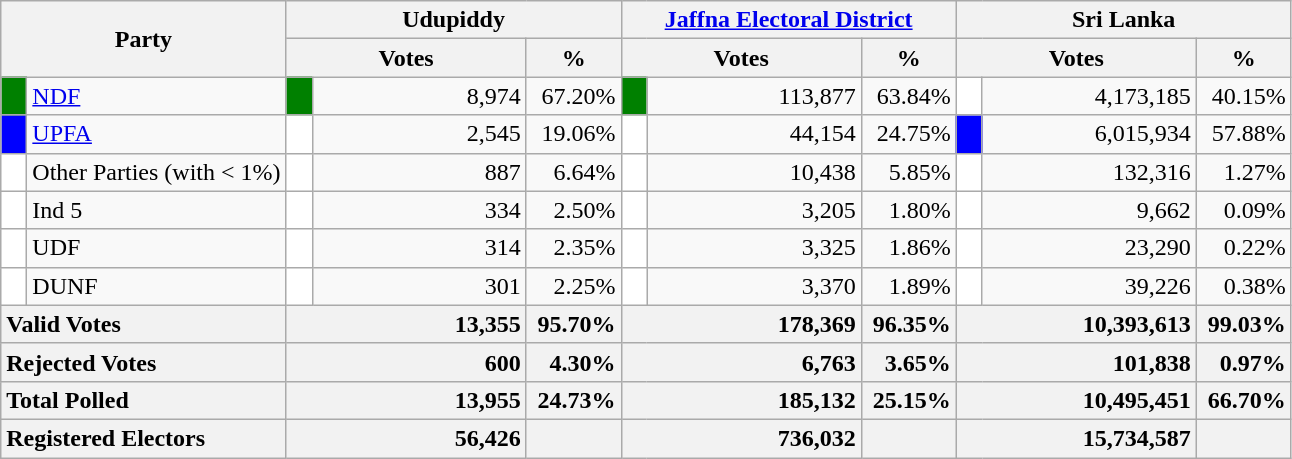<table class="wikitable">
<tr>
<th colspan="2" width="144px"rowspan="2">Party</th>
<th colspan="3" width="216px">Udupiddy</th>
<th colspan="3" width="216px"><a href='#'>Jaffna Electoral District</a></th>
<th colspan="3" width="216px">Sri Lanka</th>
</tr>
<tr>
<th colspan="2" width="144px">Votes</th>
<th>%</th>
<th colspan="2" width="144px">Votes</th>
<th>%</th>
<th colspan="2" width="144px">Votes</th>
<th>%</th>
</tr>
<tr>
<td style="background-color:green;" width="10px"></td>
<td style="text-align:left;"><a href='#'>NDF</a></td>
<td style="background-color:green;" width="10px"></td>
<td style="text-align:right;">8,974</td>
<td style="text-align:right;">67.20%</td>
<td style="background-color:green;" width="10px"></td>
<td style="text-align:right;">113,877</td>
<td style="text-align:right;">63.84%</td>
<td style="background-color:white;" width="10px"></td>
<td style="text-align:right;">4,173,185</td>
<td style="text-align:right;">40.15%</td>
</tr>
<tr>
<td style="background-color:blue;" width="10px"></td>
<td style="text-align:left;"><a href='#'>UPFA</a></td>
<td style="background-color:white;" width="10px"></td>
<td style="text-align:right;">2,545</td>
<td style="text-align:right;">19.06%</td>
<td style="background-color:white;" width="10px"></td>
<td style="text-align:right;">44,154</td>
<td style="text-align:right;">24.75%</td>
<td style="background-color:blue;" width="10px"></td>
<td style="text-align:right;">6,015,934</td>
<td style="text-align:right;">57.88%</td>
</tr>
<tr>
<td style="background-color:white;" width="10px"></td>
<td style="text-align:left;">Other Parties (with < 1%)</td>
<td style="background-color:white;" width="10px"></td>
<td style="text-align:right;">887</td>
<td style="text-align:right;">6.64%</td>
<td style="background-color:white;" width="10px"></td>
<td style="text-align:right;">10,438</td>
<td style="text-align:right;">5.85%</td>
<td style="background-color:white;" width="10px"></td>
<td style="text-align:right;">132,316</td>
<td style="text-align:right;">1.27%</td>
</tr>
<tr>
<td style="background-color:white;" width="10px"></td>
<td style="text-align:left;">Ind 5</td>
<td style="background-color:white;" width="10px"></td>
<td style="text-align:right;">334</td>
<td style="text-align:right;">2.50%</td>
<td style="background-color:white;" width="10px"></td>
<td style="text-align:right;">3,205</td>
<td style="text-align:right;">1.80%</td>
<td style="background-color:white;" width="10px"></td>
<td style="text-align:right;">9,662</td>
<td style="text-align:right;">0.09%</td>
</tr>
<tr>
<td style="background-color:white;" width="10px"></td>
<td style="text-align:left;">UDF</td>
<td style="background-color:white;" width="10px"></td>
<td style="text-align:right;">314</td>
<td style="text-align:right;">2.35%</td>
<td style="background-color:white;" width="10px"></td>
<td style="text-align:right;">3,325</td>
<td style="text-align:right;">1.86%</td>
<td style="background-color:white;" width="10px"></td>
<td style="text-align:right;">23,290</td>
<td style="text-align:right;">0.22%</td>
</tr>
<tr>
<td style="background-color:white;" width="10px"></td>
<td style="text-align:left;">DUNF</td>
<td style="background-color:white;" width="10px"></td>
<td style="text-align:right;">301</td>
<td style="text-align:right;">2.25%</td>
<td style="background-color:white;" width="10px"></td>
<td style="text-align:right;">3,370</td>
<td style="text-align:right;">1.89%</td>
<td style="background-color:white;" width="10px"></td>
<td style="text-align:right;">39,226</td>
<td style="text-align:right;">0.38%</td>
</tr>
<tr>
<th colspan="2" width="144px"style="text-align:left;">Valid Votes</th>
<th style="text-align:right;"colspan="2" width="144px">13,355</th>
<th style="text-align:right;">95.70%</th>
<th style="text-align:right;"colspan="2" width="144px">178,369</th>
<th style="text-align:right;">96.35%</th>
<th style="text-align:right;"colspan="2" width="144px">10,393,613</th>
<th style="text-align:right;">99.03%</th>
</tr>
<tr>
<th colspan="2" width="144px"style="text-align:left;">Rejected Votes</th>
<th style="text-align:right;"colspan="2" width="144px">600</th>
<th style="text-align:right;">4.30%</th>
<th style="text-align:right;"colspan="2" width="144px">6,763</th>
<th style="text-align:right;">3.65%</th>
<th style="text-align:right;"colspan="2" width="144px">101,838</th>
<th style="text-align:right;">0.97%</th>
</tr>
<tr>
<th colspan="2" width="144px"style="text-align:left;">Total Polled</th>
<th style="text-align:right;"colspan="2" width="144px">13,955</th>
<th style="text-align:right;">24.73%</th>
<th style="text-align:right;"colspan="2" width="144px">185,132</th>
<th style="text-align:right;">25.15%</th>
<th style="text-align:right;"colspan="2" width="144px">10,495,451</th>
<th style="text-align:right;">66.70%</th>
</tr>
<tr>
<th colspan="2" width="144px"style="text-align:left;">Registered Electors</th>
<th style="text-align:right;"colspan="2" width="144px">56,426</th>
<th></th>
<th style="text-align:right;"colspan="2" width="144px">736,032</th>
<th></th>
<th style="text-align:right;"colspan="2" width="144px">15,734,587</th>
<th></th>
</tr>
</table>
